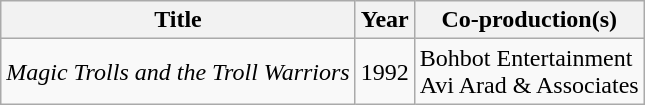<table class="wikitable sortable">
<tr>
<th>Title</th>
<th>Year</th>
<th>Co-production(s)</th>
</tr>
<tr>
<td><em>Magic Trolls and the Troll Warriors</em></td>
<td>1992</td>
<td>Bohbot Entertainment<br>Avi Arad & Associates</td>
</tr>
</table>
